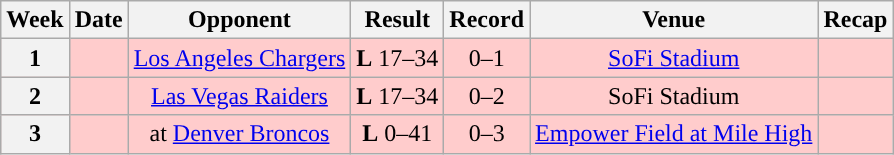<table class="wikitable" style="text-align:center">
<tr>
<th>Week</th>
<th>Date</th>
<th>Opponent</th>
<th>Result</th>
<th>Record</th>
<th>Venue</th>
<th>Recap</th>
</tr>
<tr style="background:#fcc">
<th>1</th>
<td></td>
<td><a href='#'>Los Angeles Chargers</a></td>
<td><strong>L</strong> 17–34</td>
<td>0–1</td>
<td><a href='#'>SoFi Stadium</a></td>
<td></td>
</tr>
<tr style="background:#fcc">
<th>2</th>
<td></td>
<td><a href='#'>Las Vegas Raiders</a></td>
<td><strong>L</strong> 17–34</td>
<td>0–2</td>
<td>SoFi Stadium</td>
<td></td>
</tr>
<tr style="background:#fcc">
<th>3</th>
<td></td>
<td>at <a href='#'>Denver Broncos</a></td>
<td><strong>L</strong> 0–41</td>
<td>0–3</td>
<td><a href='#'>Empower Field at Mile High</a></td>
<td></td>
</tr>
</table>
